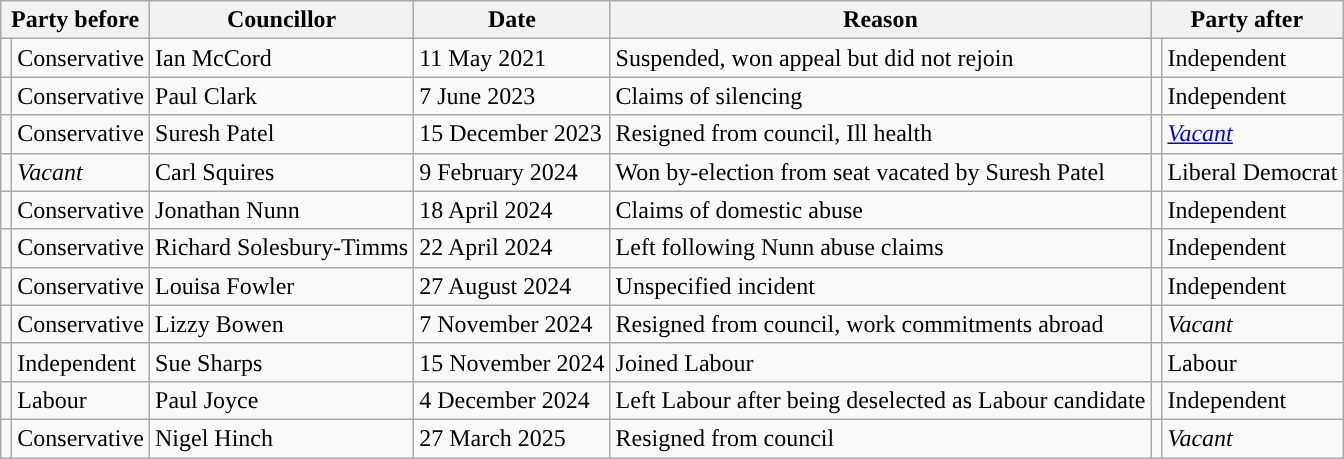<table class="wikitable">
<tr>
<th colspan="2">Party before</th>
<th>Councillor</th>
<th>Date</th>
<th>Reason</th>
<th colspan="2">Party after</th>
</tr>
<tr>
<td style="background:"></td>
<td>Conservative</td>
<td>Ian McCord</td>
<td>11 May 2021</td>
<td>Suspended, won appeal but did not rejoin</td>
<td style="background:"></td>
<td>Independent</td>
</tr>
<tr>
<td style="background:"></td>
<td>Conservative</td>
<td>Paul Clark</td>
<td>7 June 2023</td>
<td>Claims of silencing</td>
<td style="background:"></td>
<td>Independent</td>
</tr>
<tr>
<td style="background:"></td>
<td>Conservative</td>
<td>Suresh Patel</td>
<td>15 December 2023</td>
<td>Resigned from council, Ill health</td>
<td style="background:"></td>
<td><em><a href='#'>Vacant</a></em></td>
</tr>
<tr>
<td style="background:"></td>
<td><em>Vacant</em></td>
<td>Carl Squires</td>
<td>9 February 2024</td>
<td>Won by-election from seat vacated by Suresh Patel</td>
<td style="background:"></td>
<td>Liberal Democrat</td>
</tr>
<tr>
<td style="background:"></td>
<td>Conservative</td>
<td>Jonathan Nunn</td>
<td>18 April 2024</td>
<td>Claims of domestic abuse</td>
<td style="background:"></td>
<td>Independent</td>
</tr>
<tr>
<td style="background:"></td>
<td>Conservative</td>
<td>Richard Solesbury-Timms</td>
<td>22 April 2024</td>
<td>Left following Nunn abuse claims</td>
<td style="background:"></td>
<td>Independent</td>
</tr>
<tr>
<td style="background:"></td>
<td>Conservative</td>
<td>Louisa Fowler</td>
<td>27 August 2024</td>
<td>Unspecified incident</td>
<td style="background:"></td>
<td>Independent</td>
</tr>
<tr>
<td style="background:"></td>
<td>Conservative</td>
<td>Lizzy Bowen</td>
<td>7 November 2024</td>
<td>Resigned from council, work commitments abroad</td>
<td style="background:"></td>
<td><em>Vacant</em></td>
</tr>
<tr>
<td style="background:"></td>
<td>Independent</td>
<td>Sue Sharps</td>
<td>15 November 2024</td>
<td>Joined Labour</td>
<td style="background:"></td>
<td>Labour</td>
</tr>
<tr>
<td style="background:"></td>
<td>Labour</td>
<td>Paul Joyce</td>
<td>4 December 2024</td>
<td>Left Labour after being deselected as Labour candidate</td>
<td style="background:"></td>
<td>Independent</td>
</tr>
<tr>
<td style="background:"></td>
<td>Conservative</td>
<td>Nigel Hinch</td>
<td>27 March 2025</td>
<td>Resigned from council</td>
<td style="background:"></td>
<td><em>Vacant</em></td>
</tr>
</table>
